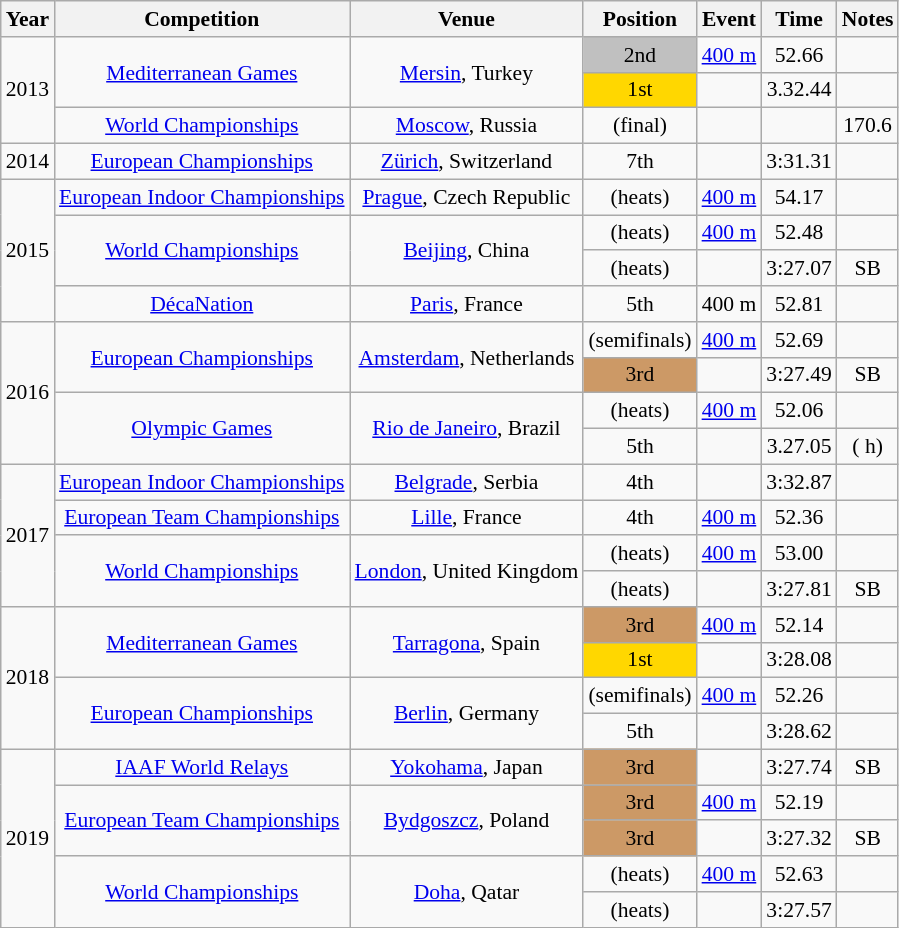<table class="wikitable sortable" style="font-size:90%; text-align:center;">
<tr>
<th>Year</th>
<th>Competition</th>
<th>Venue</th>
<th>Position</th>
<th>Event</th>
<th>Time</th>
<th>Notes</th>
</tr>
<tr>
<td rowspan=3>2013</td>
<td rowspan=2><a href='#'>Mediterranean Games</a></td>
<td rowspan=2><a href='#'>Mersin</a>, Turkey</td>
<td bgcolor=silver>2nd</td>
<td><a href='#'>400 m</a></td>
<td>52.66</td>
<td></td>
</tr>
<tr>
<td bgcolor=gold>1st</td>
<td><a href='#'></a></td>
<td>3.32.44</td>
<td></td>
</tr>
<tr>
<td><a href='#'>World Championships</a></td>
<td><a href='#'>Moscow</a>, Russia</td>
<td> (final)</td>
<td><a href='#'></a></td>
<td></td>
<td>170.6</td>
</tr>
<tr>
<td>2014</td>
<td><a href='#'>European Championships</a></td>
<td><a href='#'>Zürich</a>, Switzerland</td>
<td>7th</td>
<td><a href='#'></a></td>
<td>3:31.31</td>
<td></td>
</tr>
<tr>
<td rowspan=4>2015</td>
<td><a href='#'>European Indoor Championships</a></td>
<td><a href='#'>Prague</a>, Czech Republic</td>
<td>(heats)</td>
<td><a href='#'>400 m</a></td>
<td>54.17</td>
<td></td>
</tr>
<tr>
<td rowspan=2><a href='#'>World Championships</a></td>
<td rowspan=2><a href='#'>Beijing</a>, China</td>
<td>(heats)</td>
<td><a href='#'>400 m</a></td>
<td>52.48</td>
<td></td>
</tr>
<tr>
<td>(heats)</td>
<td><a href='#'></a></td>
<td>3:27.07</td>
<td>SB</td>
</tr>
<tr>
<td><a href='#'>DécaNation</a></td>
<td><a href='#'>Paris</a>, France</td>
<td>5th</td>
<td>400 m</td>
<td>52.81</td>
<td></td>
</tr>
<tr>
<td rowspan=4>2016</td>
<td rowspan=2><a href='#'>European Championships</a></td>
<td rowspan=2><a href='#'>Amsterdam</a>, Netherlands</td>
<td>(semifinals)</td>
<td><a href='#'>400 m</a></td>
<td>52.69</td>
<td></td>
</tr>
<tr>
<td bgcolor=cc9966>3rd</td>
<td><a href='#'></a></td>
<td>3:27.49</td>
<td>SB</td>
</tr>
<tr>
<td rowspan=2><a href='#'>Olympic Games</a></td>
<td rowspan=2><a href='#'>Rio de Janeiro</a>, Brazil</td>
<td>(heats)</td>
<td><a href='#'>400 m</a></td>
<td>52.06</td>
<td></td>
</tr>
<tr>
<td>5th</td>
<td><a href='#'></a></td>
<td>3.27.05</td>
<td>( h)</td>
</tr>
<tr>
<td rowspan=4>2017</td>
<td><a href='#'>European Indoor Championships</a></td>
<td><a href='#'>Belgrade</a>, Serbia</td>
<td>4th</td>
<td><a href='#'></a></td>
<td>3:32.87</td>
<td></td>
</tr>
<tr>
<td><a href='#'>European Team Championships</a></td>
<td><a href='#'>Lille</a>, France</td>
<td>4th</td>
<td><a href='#'>400 m</a></td>
<td>52.36</td>
<td></td>
</tr>
<tr>
<td rowspan=2><a href='#'>World Championships</a></td>
<td rowspan=2><a href='#'>London</a>, United Kingdom</td>
<td>(heats)</td>
<td><a href='#'>400 m</a></td>
<td>53.00</td>
<td></td>
</tr>
<tr>
<td>(heats)</td>
<td><a href='#'></a></td>
<td>3:27.81</td>
<td>SB</td>
</tr>
<tr>
<td rowspan=4>2018</td>
<td rowspan=2><a href='#'>Mediterranean Games</a></td>
<td rowspan=2><a href='#'>Tarragona</a>, Spain</td>
<td bgcolor=cc9966>3rd</td>
<td><a href='#'>400 m</a></td>
<td>52.14</td>
<td></td>
</tr>
<tr>
<td bgcolor=gold>1st</td>
<td><a href='#'></a></td>
<td>3:28.08</td>
<td></td>
</tr>
<tr>
<td rowspan=2><a href='#'>European Championships</a></td>
<td rowspan=2><a href='#'>Berlin</a>, Germany</td>
<td>(semifinals)</td>
<td><a href='#'>400 m</a></td>
<td>52.26</td>
<td></td>
</tr>
<tr>
<td>5th</td>
<td><a href='#'></a></td>
<td>3:28.62</td>
<td></td>
</tr>
<tr>
<td rowspan=5>2019</td>
<td><a href='#'>IAAF World Relays</a></td>
<td><a href='#'>Yokohama</a>, Japan</td>
<td bgcolor=cc9966>3rd</td>
<td><a href='#'></a></td>
<td>3:27.74</td>
<td>SB</td>
</tr>
<tr>
<td rowspan=2><a href='#'>European Team Championships</a></td>
<td rowspan=2><a href='#'>Bydgoszcz</a>, Poland</td>
<td bgcolor=cc9966>3rd</td>
<td><a href='#'>400 m</a></td>
<td>52.19</td>
<td></td>
</tr>
<tr>
<td bgcolor=cc9966>3rd</td>
<td><a href='#'></a></td>
<td>3:27.32</td>
<td>SB</td>
</tr>
<tr>
<td rowspan=2><a href='#'>World Championships</a></td>
<td rowspan=2><a href='#'>Doha</a>, Qatar</td>
<td>(heats)</td>
<td><a href='#'>400 m</a></td>
<td>52.63</td>
<td></td>
</tr>
<tr>
<td>(heats)</td>
<td><a href='#'></a></td>
<td>3:27.57</td>
<td></td>
</tr>
</table>
